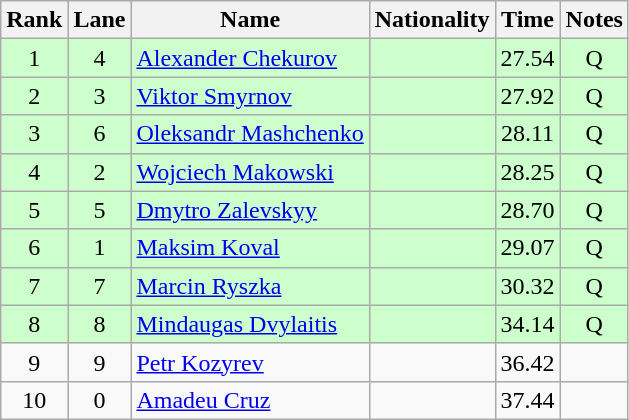<table class="wikitable sortable" style="text-align:center">
<tr>
<th>Rank</th>
<th>Lane</th>
<th>Name</th>
<th>Nationality</th>
<th>Time</th>
<th>Notes</th>
</tr>
<tr bgcolor=ccffcc>
<td>1</td>
<td>4</td>
<td align=left><a href='#'>Alexander Chekurov</a></td>
<td align=left></td>
<td>27.54</td>
<td>Q</td>
</tr>
<tr bgcolor=ccffcc>
<td>2</td>
<td>3</td>
<td align=left><a href='#'>Viktor Smyrnov</a></td>
<td align=left></td>
<td>27.92</td>
<td>Q</td>
</tr>
<tr bgcolor=ccffcc>
<td>3</td>
<td>6</td>
<td align=left><a href='#'>Oleksandr Mashchenko</a></td>
<td align=left></td>
<td>28.11</td>
<td>Q</td>
</tr>
<tr bgcolor=ccffcc>
<td>4</td>
<td>2</td>
<td align=left><a href='#'>Wojciech Makowski</a></td>
<td align=left></td>
<td>28.25</td>
<td>Q</td>
</tr>
<tr bgcolor=ccffcc>
<td>5</td>
<td>5</td>
<td align=left><a href='#'>Dmytro Zalevskyy</a></td>
<td align=left></td>
<td>28.70</td>
<td>Q</td>
</tr>
<tr bgcolor=ccffcc>
<td>6</td>
<td>1</td>
<td align=left><a href='#'>Maksim Koval</a></td>
<td align=left></td>
<td>29.07</td>
<td>Q</td>
</tr>
<tr bgcolor=ccffcc>
<td>7</td>
<td>7</td>
<td align=left><a href='#'>Marcin Ryszka</a></td>
<td align=left></td>
<td>30.32</td>
<td>Q</td>
</tr>
<tr bgcolor=ccffcc>
<td>8</td>
<td>8</td>
<td align=left><a href='#'>Mindaugas Dvylaitis</a></td>
<td align=left></td>
<td>34.14</td>
<td>Q</td>
</tr>
<tr>
<td>9</td>
<td>9</td>
<td align=left><a href='#'>Petr Kozyrev</a></td>
<td align=left></td>
<td>36.42</td>
<td></td>
</tr>
<tr>
<td>10</td>
<td>0</td>
<td align=left><a href='#'>Amadeu Cruz</a></td>
<td align=left></td>
<td>37.44</td>
<td></td>
</tr>
</table>
